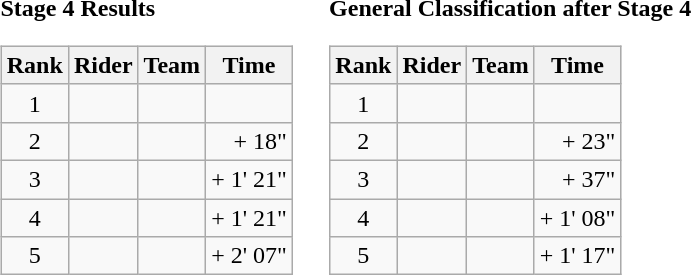<table>
<tr>
<td><strong>Stage 4 Results</strong><br><table class="wikitable">
<tr>
<th>Rank</th>
<th>Rider</th>
<th>Team</th>
<th>Time</th>
</tr>
<tr>
<td style="text-align:center;">1</td>
<td></td>
<td></td>
<td style="text-align:right;"></td>
</tr>
<tr>
<td style="text-align:center;">2</td>
<td></td>
<td></td>
<td style="text-align:right;">+ 18"</td>
</tr>
<tr>
<td style="text-align:center;">3</td>
<td></td>
<td></td>
<td style="text-align:right;">+ 1' 21"</td>
</tr>
<tr>
<td style="text-align:center;">4</td>
<td></td>
<td></td>
<td style="text-align:right;">+ 1' 21"</td>
</tr>
<tr>
<td style="text-align:center;">5</td>
<td></td>
<td></td>
<td style="text-align:right;">+ 2' 07"</td>
</tr>
</table>
</td>
<td></td>
<td><strong>General Classification after Stage 4</strong><br><table class="wikitable">
<tr>
<th>Rank</th>
<th>Rider</th>
<th>Team</th>
<th>Time</th>
</tr>
<tr>
<td style="text-align:center;">1</td>
<td> </td>
<td></td>
<td style="text-align:right;"></td>
</tr>
<tr>
<td style="text-align:center;">2</td>
<td></td>
<td></td>
<td style="text-align:right;">+ 23"</td>
</tr>
<tr>
<td style="text-align:center;">3</td>
<td></td>
<td></td>
<td style="text-align:right;">+ 37"</td>
</tr>
<tr>
<td style="text-align:center;">4</td>
<td></td>
<td></td>
<td style="text-align:right;">+ 1' 08"</td>
</tr>
<tr>
<td style="text-align:center;">5</td>
<td></td>
<td></td>
<td style="text-align:right;">+ 1' 17"</td>
</tr>
</table>
</td>
</tr>
</table>
